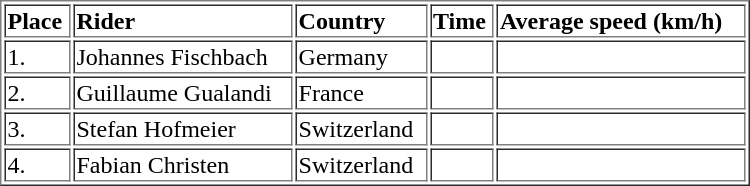<table border="1"  style="text-align:left; width:500px;">
<tr>
<th>Place</th>
<th>Rider</th>
<th>Country</th>
<th>Time</th>
<th>Average speed (km/h)</th>
</tr>
<tr>
<td>1.</td>
<td>Johannes Fischbach</td>
<td>Germany</td>
<td></td>
<td></td>
</tr>
<tr>
<td>2.</td>
<td>Guillaume Gualandi</td>
<td>France</td>
<td></td>
<td></td>
</tr>
<tr>
<td>3.</td>
<td>Stefan Hofmeier</td>
<td>Switzerland</td>
<td></td>
<td></td>
</tr>
<tr>
<td>4.</td>
<td>Fabian Christen</td>
<td>Switzerland</td>
<td></td>
<td></td>
</tr>
</table>
